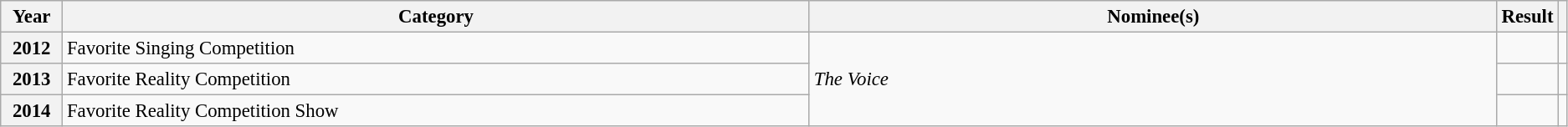<table class="wikitable plainrowheaders" style="font-size: 95%">
<tr>
<th scope="col" style="width:4%;">Year</th>
<th scope="col" style="width:50%;">Category</th>
<th scope="col" style="width:50%;">Nominee(s)</th>
<th scope="col" style="width:6%;">Result</th>
<th scope="col" style="width:4%;"></th>
</tr>
<tr>
<th scope="row">2012</th>
<td>Favorite Singing Competition</td>
<td rowspan="3"><em>The Voice</em></td>
<td></td>
<td style="text-align:center;"></td>
</tr>
<tr>
<th scope="row">2013</th>
<td>Favorite Reality Competition</td>
<td></td>
<td style="text-align:center;"></td>
</tr>
<tr>
<th scope="row">2014</th>
<td>Favorite Reality Competition Show</td>
<td></td>
<td style="text-align:center;"></td>
</tr>
</table>
